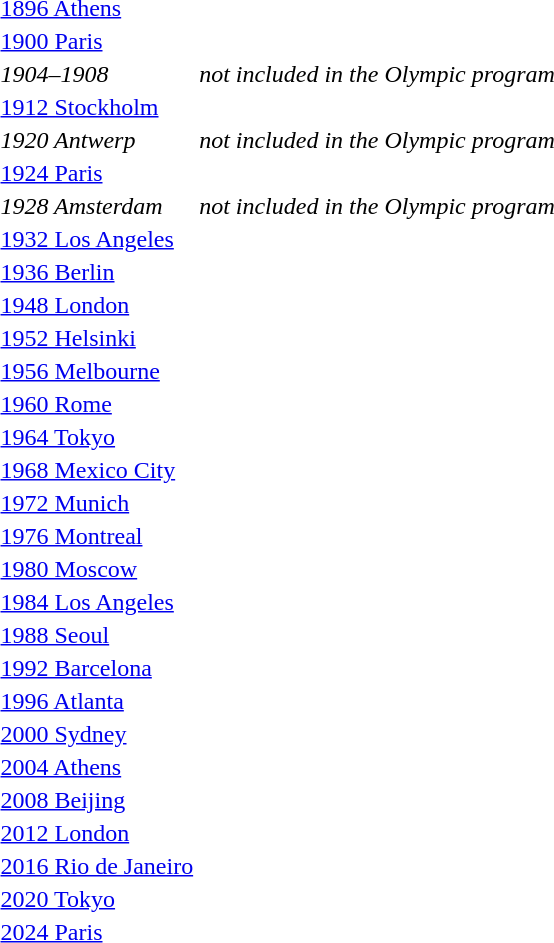<table>
<tr>
<td><a href='#'>1896 Athens</a><br></td>
<td></td>
<td></td>
<td></td>
</tr>
<tr>
<td><a href='#'>1900 Paris</a><br></td>
<td></td>
<td></td>
<td></td>
</tr>
<tr>
<td><em>1904–1908</em></td>
<td colspan=3 align=center><em>not included in the Olympic program</em></td>
</tr>
<tr>
<td><a href='#'>1912 Stockholm</a><br></td>
<td></td>
<td></td>
<td></td>
</tr>
<tr>
<td><em>1920 Antwerp</em></td>
<td colspan=3 align=center><em>not included in the Olympic program</em></td>
</tr>
<tr>
<td><a href='#'>1924 Paris</a><br></td>
<td></td>
<td></td>
<td></td>
</tr>
<tr>
<td><em>1928 Amsterdam</em></td>
<td colspan=3 align=center><em>not included in the Olympic program</em></td>
</tr>
<tr>
<td><a href='#'>1932 Los Angeles</a><br></td>
<td></td>
<td></td>
<td></td>
</tr>
<tr>
<td><a href='#'>1936 Berlin</a><br></td>
<td></td>
<td></td>
<td></td>
</tr>
<tr>
<td><a href='#'>1948 London</a><br></td>
<td></td>
<td></td>
<td></td>
</tr>
<tr>
<td><a href='#'>1952 Helsinki</a><br></td>
<td></td>
<td></td>
<td></td>
</tr>
<tr>
<td><a href='#'>1956 Melbourne</a><br></td>
<td></td>
<td></td>
<td></td>
</tr>
<tr>
<td><a href='#'>1960 Rome</a><br></td>
<td></td>
<td></td>
<td></td>
</tr>
<tr>
<td><a href='#'>1964 Tokyo</a><br></td>
<td></td>
<td></td>
<td></td>
</tr>
<tr>
<td><a href='#'>1968 Mexico City</a><br></td>
<td></td>
<td></td>
<td></td>
</tr>
<tr>
<td><a href='#'>1972 Munich</a><br></td>
<td></td>
<td></td>
<td></td>
</tr>
<tr>
<td><a href='#'>1976 Montreal</a><br></td>
<td></td>
<td></td>
<td></td>
</tr>
<tr>
<td><a href='#'>1980 Moscow</a><br></td>
<td></td>
<td></td>
<td></td>
</tr>
<tr>
<td><a href='#'>1984 Los Angeles</a><br></td>
<td></td>
<td></td>
<td></td>
</tr>
<tr>
<td><a href='#'>1988 Seoul</a><br></td>
<td></td>
<td></td>
<td></td>
</tr>
<tr>
<td><a href='#'>1992 Barcelona</a><br></td>
<td></td>
<td></td>
<td></td>
</tr>
<tr>
<td><a href='#'>1996 Atlanta</a><br></td>
<td></td>
<td></td>
<td></td>
</tr>
<tr>
<td><a href='#'>2000 Sydney</a><br></td>
<td></td>
<td></td>
<td></td>
</tr>
<tr>
<td><a href='#'>2004 Athens</a><br></td>
<td></td>
<td></td>
<td></td>
</tr>
<tr>
<td><a href='#'>2008 Beijing</a><br></td>
<td></td>
<td></td>
<td></td>
</tr>
<tr>
<td><a href='#'>2012 London</a><br></td>
<td></td>
<td></td>
<td></td>
</tr>
<tr>
<td><a href='#'>2016 Rio de Janeiro</a><br></td>
<td></td>
<td></td>
<td></td>
</tr>
<tr>
<td><a href='#'>2020 Tokyo</a><br></td>
<td></td>
<td></td>
<td></td>
</tr>
<tr>
<td><a href='#'>2024 Paris</a><br></td>
<td></td>
<td></td>
<td></td>
</tr>
<tr>
</tr>
</table>
